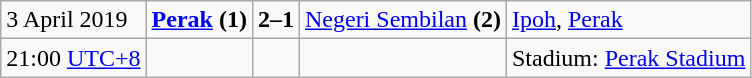<table class="wikitable mw-collapsible mw-collapsed">
<tr>
<td>3 April 2019</td>
<td><strong><a href='#'>Perak</a> (1)</strong></td>
<td><strong>2–1</strong></td>
<td><a href='#'>Negeri Sembilan</a> <strong>(2)</strong></td>
<td><a href='#'>Ipoh</a>, <a href='#'>Perak</a></td>
</tr>
<tr>
<td>21:00 <a href='#'>UTC+8</a></td>
<td></td>
<td></td>
<td></td>
<td>Stadium: <a href='#'>Perak Stadium</a></td>
</tr>
</table>
